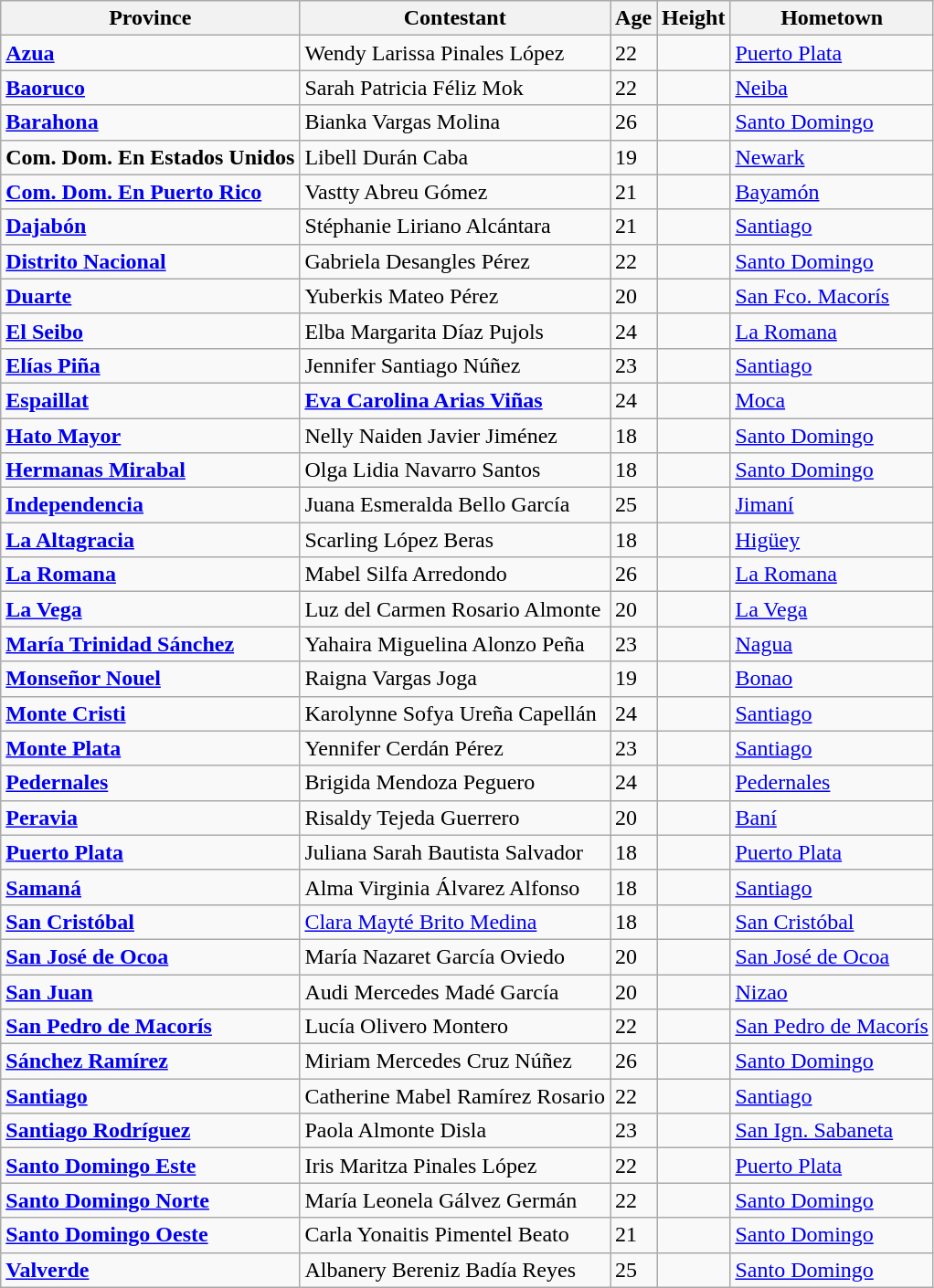<table class="sortable wikitable">
<tr>
<th>Province</th>
<th>Contestant</th>
<th>Age</th>
<th>Height</th>
<th>Hometown</th>
</tr>
<tr>
<td><strong><a href='#'>Azua</a></strong></td>
<td>Wendy Larissa Pinales López</td>
<td>22</td>
<td></td>
<td><a href='#'>Puerto Plata</a></td>
</tr>
<tr>
<td><strong><a href='#'>Baoruco</a></strong></td>
<td>Sarah Patricia Féliz Mok</td>
<td>22</td>
<td></td>
<td><a href='#'>Neiba</a></td>
</tr>
<tr>
<td><strong><a href='#'>Barahona</a></strong></td>
<td>Bianka Vargas Molina</td>
<td>26</td>
<td></td>
<td><a href='#'>Santo Domingo</a></td>
</tr>
<tr>
<td><strong>Com. Dom. En Estados Unidos</strong></td>
<td>Libell Durán Caba</td>
<td>19</td>
<td></td>
<td><a href='#'>Newark</a></td>
</tr>
<tr>
<td><strong><a href='#'>Com. Dom. En Puerto Rico</a></strong></td>
<td>Vastty Abreu Gómez</td>
<td>21</td>
<td></td>
<td><a href='#'>Bayamón</a></td>
</tr>
<tr>
<td><strong><a href='#'>Dajabón</a></strong></td>
<td>Stéphanie Liriano Alcántara</td>
<td>21</td>
<td></td>
<td><a href='#'>Santiago</a></td>
</tr>
<tr>
<td><strong><a href='#'>Distrito Nacional</a></strong></td>
<td>Gabriela Desangles Pérez</td>
<td>22</td>
<td></td>
<td><a href='#'>Santo Domingo</a></td>
</tr>
<tr>
<td><strong><a href='#'>Duarte</a></strong></td>
<td>Yuberkis Mateo Pérez</td>
<td>20</td>
<td></td>
<td><a href='#'>San Fco. Macorís</a></td>
</tr>
<tr>
<td><strong><a href='#'>El Seibo</a></strong></td>
<td>Elba Margarita Díaz Pujols</td>
<td>24</td>
<td></td>
<td><a href='#'>La Romana</a></td>
</tr>
<tr>
<td><strong><a href='#'>Elías Piña</a></strong></td>
<td>Jennifer Santiago Núñez</td>
<td>23</td>
<td></td>
<td><a href='#'>Santiago</a></td>
</tr>
<tr>
<td><strong><a href='#'>Espaillat</a></strong></td>
<td><strong><a href='#'>Eva Carolina Arias Viñas</a></strong></td>
<td>24</td>
<td></td>
<td><a href='#'>Moca</a></td>
</tr>
<tr>
<td><strong><a href='#'>Hato Mayor</a></strong></td>
<td>Nelly Naiden Javier Jiménez</td>
<td>18</td>
<td></td>
<td><a href='#'>Santo Domingo</a></td>
</tr>
<tr>
<td><strong><a href='#'>Hermanas Mirabal</a></strong></td>
<td>Olga Lidia Navarro Santos</td>
<td>18</td>
<td></td>
<td><a href='#'>Santo Domingo</a></td>
</tr>
<tr>
<td><strong><a href='#'>Independencia</a></strong></td>
<td>Juana Esmeralda Bello García</td>
<td>25</td>
<td></td>
<td><a href='#'>Jimaní</a></td>
</tr>
<tr>
<td><strong><a href='#'>La Altagracia</a></strong></td>
<td>Scarling López Beras</td>
<td>18</td>
<td></td>
<td><a href='#'>Higüey</a></td>
</tr>
<tr>
<td><strong><a href='#'>La Romana</a></strong></td>
<td>Mabel Silfa Arredondo</td>
<td>26</td>
<td></td>
<td><a href='#'>La Romana</a></td>
</tr>
<tr>
<td><strong><a href='#'>La Vega</a></strong></td>
<td>Luz del Carmen Rosario Almonte</td>
<td>20</td>
<td></td>
<td><a href='#'>La Vega</a></td>
</tr>
<tr>
<td><strong><a href='#'>María Trinidad Sánchez</a></strong></td>
<td>Yahaira Miguelina Alonzo Peña</td>
<td>23</td>
<td></td>
<td><a href='#'>Nagua</a></td>
</tr>
<tr>
<td><strong><a href='#'>Monseñor Nouel</a></strong></td>
<td>Raigna Vargas Joga</td>
<td>19</td>
<td></td>
<td><a href='#'>Bonao</a></td>
</tr>
<tr>
<td><strong><a href='#'>Monte Cristi</a></strong></td>
<td>Karolynne Sofya Ureña Capellán</td>
<td>24</td>
<td></td>
<td><a href='#'>Santiago</a></td>
</tr>
<tr>
<td><strong><a href='#'>Monte Plata</a></strong></td>
<td>Yennifer Cerdán Pérez</td>
<td>23</td>
<td></td>
<td><a href='#'>Santiago</a></td>
</tr>
<tr>
<td><strong><a href='#'>Pedernales</a></strong></td>
<td>Brigida Mendoza Peguero</td>
<td>24</td>
<td></td>
<td><a href='#'>Pedernales</a></td>
</tr>
<tr>
<td><strong><a href='#'>Peravia</a> </strong></td>
<td>Risaldy Tejeda Guerrero</td>
<td>20</td>
<td></td>
<td><a href='#'>Baní</a></td>
</tr>
<tr>
<td><strong><a href='#'>Puerto Plata</a></strong></td>
<td>Juliana Sarah Bautista Salvador</td>
<td>18</td>
<td></td>
<td><a href='#'>Puerto Plata</a></td>
</tr>
<tr>
<td><strong><a href='#'>Samaná</a></strong></td>
<td>Alma Virginia Álvarez Alfonso</td>
<td>18</td>
<td></td>
<td><a href='#'>Santiago</a></td>
</tr>
<tr>
<td><strong><a href='#'>San Cristóbal</a></strong></td>
<td><a href='#'>Clara Mayté Brito Medina</a></td>
<td>18</td>
<td></td>
<td><a href='#'>San Cristóbal</a></td>
</tr>
<tr>
<td><strong><a href='#'>San José de Ocoa</a></strong></td>
<td>María Nazaret García Oviedo</td>
<td>20</td>
<td></td>
<td><a href='#'>San José de Ocoa</a></td>
</tr>
<tr>
<td><strong><a href='#'>San Juan</a></strong></td>
<td>Audi Mercedes Madé García</td>
<td>20</td>
<td></td>
<td><a href='#'>Nizao</a></td>
</tr>
<tr>
<td><strong><a href='#'>San Pedro de Macorís</a></strong></td>
<td>Lucía Olivero Montero</td>
<td>22</td>
<td></td>
<td><a href='#'>San Pedro de Macorís</a></td>
</tr>
<tr>
<td><strong><a href='#'>Sánchez Ramírez</a></strong></td>
<td>Miriam Mercedes Cruz Núñez</td>
<td>26</td>
<td></td>
<td><a href='#'>Santo Domingo</a></td>
</tr>
<tr>
<td><strong><a href='#'>Santiago</a></strong></td>
<td>Catherine Mabel Ramírez Rosario</td>
<td>22</td>
<td></td>
<td><a href='#'>Santiago</a></td>
</tr>
<tr>
<td><strong><a href='#'>Santiago Rodríguez</a></strong></td>
<td>Paola Almonte Disla</td>
<td>23</td>
<td></td>
<td><a href='#'>San Ign. Sabaneta</a></td>
</tr>
<tr>
<td><strong><a href='#'>Santo Domingo Este</a></strong></td>
<td>Iris Maritza Pinales López</td>
<td>22</td>
<td></td>
<td><a href='#'>Puerto Plata</a></td>
</tr>
<tr>
<td><strong><a href='#'>Santo Domingo Norte</a></strong></td>
<td>María Leonela Gálvez Germán</td>
<td>22</td>
<td></td>
<td><a href='#'>Santo Domingo</a></td>
</tr>
<tr>
<td><strong><a href='#'>Santo Domingo Oeste</a></strong></td>
<td>Carla Yonaitis Pimentel Beato</td>
<td>21</td>
<td></td>
<td><a href='#'>Santo Domingo</a></td>
</tr>
<tr>
<td><strong><a href='#'>Valverde</a></strong></td>
<td>Albanery Bereniz Badía Reyes</td>
<td>25</td>
<td></td>
<td><a href='#'>Santo Domingo</a></td>
</tr>
</table>
